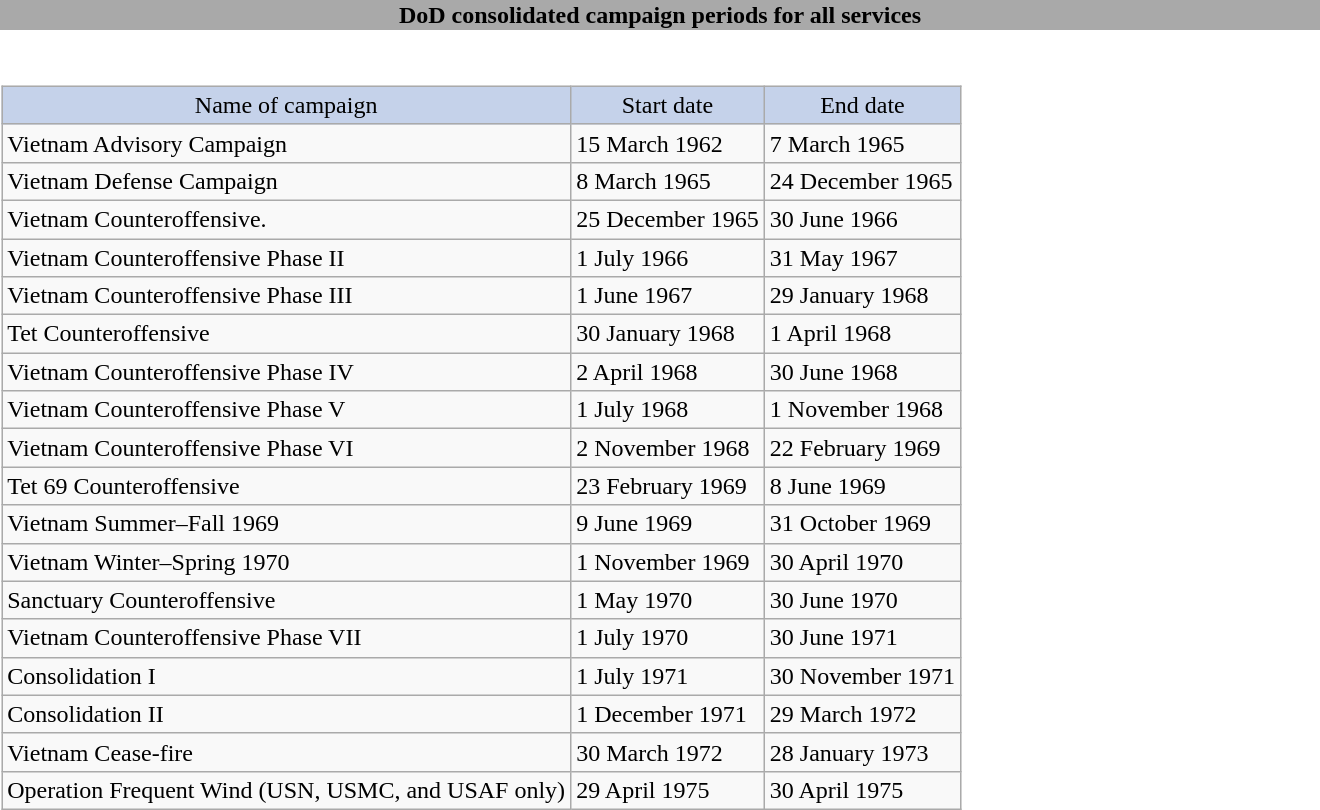<table class="toccolours"  style="width:70%; clear:both; margin:1.5em auto; text-align:center;">
<tr>
<th colspan="7" style="background:darkGrey;"><span>DoD consolidated campaign periods for all services</span></th>
</tr>
<tr valign="top">
<td><br><table class="wikitable">
<tr style="background:#c5d2ea; text-align:center;">
<td>Name of campaign</td>
<td>Start date</td>
<td>End date</td>
</tr>
<tr style="text-align:left;">
<td>Vietnam Advisory Campaign</td>
<td>15 March 1962</td>
<td>7 March 1965</td>
</tr>
<tr align=left>
<td>Vietnam Defense Campaign</td>
<td>8 March 1965</td>
<td>24 December 1965</td>
</tr>
<tr align=left>
<td>Vietnam Counteroffensive.</td>
<td>25 December 1965</td>
<td>30 June 1966</td>
</tr>
<tr align=left>
<td>Vietnam Counteroffensive Phase II</td>
<td>1 July 1966</td>
<td>31 May 1967</td>
</tr>
<tr align=left>
<td>Vietnam Counteroffensive Phase III</td>
<td>1 June 1967</td>
<td>29 January 1968</td>
</tr>
<tr align=left>
<td>Tet Counteroffensive</td>
<td>30 January 1968</td>
<td>1 April 1968</td>
</tr>
<tr align=left>
<td>Vietnam Counteroffensive Phase IV</td>
<td>2 April 1968</td>
<td>30 June 1968</td>
</tr>
<tr align=left>
<td>Vietnam Counteroffensive Phase V</td>
<td>1 July 1968</td>
<td>1 November 1968</td>
</tr>
<tr align=left>
<td>Vietnam Counteroffensive Phase VI</td>
<td>2 November 1968</td>
<td>22 February 1969</td>
</tr>
<tr align=left>
<td>Tet 69 Counteroffensive</td>
<td>23 February 1969</td>
<td>8 June 1969</td>
</tr>
<tr align=left>
<td>Vietnam Summer–Fall 1969</td>
<td>9 June 1969</td>
<td>31 October 1969</td>
</tr>
<tr align=left>
<td>Vietnam Winter–Spring 1970</td>
<td>1 November 1969</td>
<td>30 April 1970</td>
</tr>
<tr align=left>
<td>Sanctuary Counteroffensive</td>
<td>1 May 1970</td>
<td>30 June 1970</td>
</tr>
<tr align=left>
<td>Vietnam Counteroffensive Phase VII</td>
<td>1 July 1970</td>
<td>30 June 1971</td>
</tr>
<tr align=left>
<td>Consolidation I</td>
<td>1 July 1971</td>
<td>30 November 1971</td>
</tr>
<tr align=left>
<td>Consolidation II</td>
<td>1 December 1971</td>
<td>29 March 1972</td>
</tr>
<tr align=left>
<td>Vietnam Cease-fire</td>
<td>30 March 1972</td>
<td>28 January 1973</td>
</tr>
<tr align=left>
<td>Operation Frequent Wind (USN, USMC, and USAF only)</td>
<td>29 April 1975</td>
<td>30 April 1975</td>
</tr>
</table>
</td>
</tr>
</table>
